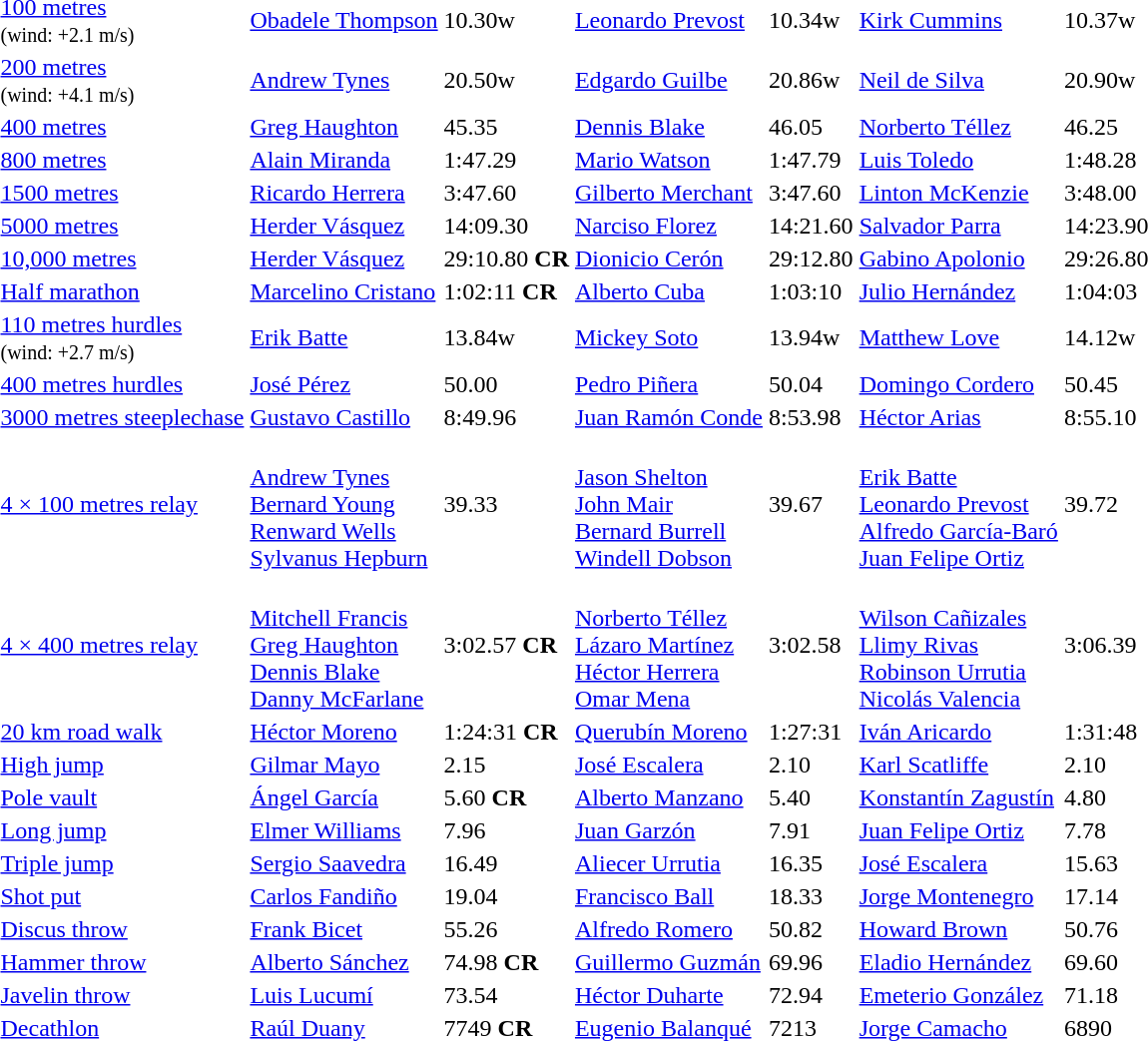<table>
<tr>
<td><a href='#'>100 metres</a><br><small>(wind: +2.1 m/s)</small></td>
<td><a href='#'>Obadele Thompson</a><br> </td>
<td>10.30w</td>
<td><a href='#'>Leonardo Prevost</a><br> </td>
<td>10.34w</td>
<td><a href='#'>Kirk Cummins</a><br> </td>
<td>10.37w</td>
</tr>
<tr>
<td><a href='#'>200 metres</a><br><small>(wind: +4.1 m/s)</small></td>
<td><a href='#'>Andrew Tynes</a><br> </td>
<td>20.50w</td>
<td><a href='#'>Edgardo Guilbe</a><br> </td>
<td>20.86w</td>
<td><a href='#'>Neil de Silva</a><br> </td>
<td>20.90w</td>
</tr>
<tr>
<td><a href='#'>400 metres</a></td>
<td><a href='#'>Greg Haughton</a><br> </td>
<td>45.35</td>
<td><a href='#'>Dennis Blake</a><br> </td>
<td>46.05</td>
<td><a href='#'>Norberto Téllez</a><br> </td>
<td>46.25</td>
</tr>
<tr>
<td><a href='#'>800 metres</a></td>
<td><a href='#'>Alain Miranda</a><br> </td>
<td>1:47.29</td>
<td><a href='#'>Mario Watson</a><br> </td>
<td>1:47.79</td>
<td><a href='#'>Luis Toledo</a><br> </td>
<td>1:48.28</td>
</tr>
<tr>
<td><a href='#'>1500 metres</a></td>
<td><a href='#'>Ricardo Herrera</a><br> </td>
<td>3:47.60</td>
<td><a href='#'>Gilberto Merchant</a><br> </td>
<td>3:47.60</td>
<td><a href='#'>Linton McKenzie</a><br> </td>
<td>3:48.00</td>
</tr>
<tr>
<td><a href='#'>5000 metres</a></td>
<td><a href='#'>Herder Vásquez</a><br> </td>
<td>14:09.30</td>
<td><a href='#'>Narciso Florez</a><br> </td>
<td>14:21.60</td>
<td><a href='#'>Salvador Parra</a><br> </td>
<td>14:23.90</td>
</tr>
<tr>
<td><a href='#'>10,000 metres</a></td>
<td><a href='#'>Herder Vásquez</a><br> </td>
<td>29:10.80 <strong>CR</strong></td>
<td><a href='#'>Dionicio Cerón</a><br> </td>
<td>29:12.80</td>
<td><a href='#'>Gabino Apolonio</a><br> </td>
<td>29:26.80</td>
</tr>
<tr>
<td><a href='#'>Half marathon</a></td>
<td><a href='#'>Marcelino Cristano</a><br> </td>
<td>1:02:11 <strong>CR</strong></td>
<td><a href='#'>Alberto Cuba</a><br> </td>
<td>1:03:10</td>
<td><a href='#'>Julio Hernández</a><br> </td>
<td>1:04:03</td>
</tr>
<tr>
<td><a href='#'>110 metres hurdles</a><br><small>(wind: +2.7 m/s)</small></td>
<td><a href='#'>Erik Batte</a><br> </td>
<td>13.84w</td>
<td><a href='#'>Mickey Soto</a><br> </td>
<td>13.94w</td>
<td><a href='#'>Matthew Love</a><br> </td>
<td>14.12w</td>
</tr>
<tr>
<td><a href='#'>400 metres hurdles</a></td>
<td><a href='#'>José Pérez</a><br> </td>
<td>50.00</td>
<td><a href='#'>Pedro Piñera</a><br> </td>
<td>50.04</td>
<td><a href='#'>Domingo Cordero</a><br> </td>
<td>50.45</td>
</tr>
<tr>
<td><a href='#'>3000 metres steeplechase</a></td>
<td><a href='#'>Gustavo Castillo</a><br> </td>
<td>8:49.96</td>
<td><a href='#'>Juan Ramón Conde</a><br> </td>
<td>8:53.98</td>
<td><a href='#'>Héctor Arias</a><br> </td>
<td>8:55.10</td>
</tr>
<tr>
<td><a href='#'>4 × 100 metres relay</a></td>
<td><br><a href='#'>Andrew Tynes</a><br><a href='#'>Bernard Young</a><br><a href='#'>Renward Wells</a><br><a href='#'>Sylvanus Hepburn</a></td>
<td>39.33</td>
<td><br><a href='#'>Jason Shelton</a><br><a href='#'>John Mair</a><br><a href='#'>Bernard Burrell</a><br><a href='#'>Windell Dobson</a></td>
<td>39.67</td>
<td><br><a href='#'>Erik Batte</a><br><a href='#'>Leonardo Prevost</a><br><a href='#'>Alfredo García-Baró</a><br><a href='#'>Juan Felipe Ortiz</a></td>
<td>39.72</td>
</tr>
<tr>
<td><a href='#'>4 × 400 metres relay</a></td>
<td><br><a href='#'>Mitchell Francis</a><br><a href='#'>Greg Haughton</a><br><a href='#'>Dennis Blake</a><br><a href='#'>Danny McFarlane</a></td>
<td>3:02.57 <strong>CR</strong></td>
<td><br><a href='#'>Norberto Téllez</a><br><a href='#'>Lázaro Martínez</a><br><a href='#'>Héctor Herrera</a><br><a href='#'>Omar Mena</a></td>
<td>3:02.58</td>
<td><br><a href='#'>Wilson Cañizales</a><br><a href='#'>Llimy Rivas</a><br><a href='#'>Robinson Urrutia</a><br><a href='#'>Nicolás Valencia</a></td>
<td>3:06.39</td>
</tr>
<tr>
<td><a href='#'>20 km road walk</a></td>
<td><a href='#'>Héctor Moreno</a><br> </td>
<td>1:24:31 <strong>CR</strong></td>
<td><a href='#'>Querubín Moreno</a><br> </td>
<td>1:27:31</td>
<td><a href='#'>Iván Aricardo</a><br> </td>
<td>1:31:48</td>
</tr>
<tr>
<td><a href='#'>High jump</a></td>
<td><a href='#'>Gilmar Mayo</a><br> </td>
<td>2.15</td>
<td><a href='#'>José Escalera</a><br> </td>
<td>2.10</td>
<td><a href='#'>Karl Scatliffe</a><br> </td>
<td>2.10</td>
</tr>
<tr>
<td><a href='#'>Pole vault</a></td>
<td><a href='#'>Ángel García</a><br> </td>
<td>5.60 <strong>CR</strong></td>
<td><a href='#'>Alberto Manzano</a><br> </td>
<td>5.40</td>
<td><a href='#'>Konstantín Zagustín</a><br> </td>
<td>4.80</td>
</tr>
<tr>
<td><a href='#'>Long jump</a></td>
<td><a href='#'>Elmer Williams</a><br> </td>
<td>7.96</td>
<td><a href='#'>Juan Garzón</a><br> </td>
<td>7.91</td>
<td><a href='#'>Juan Felipe Ortiz</a><br> </td>
<td>7.78</td>
</tr>
<tr>
<td><a href='#'>Triple jump</a></td>
<td><a href='#'>Sergio Saavedra</a><br> </td>
<td>16.49</td>
<td><a href='#'>Aliecer Urrutia</a><br> </td>
<td>16.35</td>
<td><a href='#'>José Escalera</a><br> </td>
<td>15.63</td>
</tr>
<tr>
<td><a href='#'>Shot put</a></td>
<td><a href='#'>Carlos Fandiño</a><br> </td>
<td>19.04</td>
<td><a href='#'>Francisco Ball</a><br> </td>
<td>18.33</td>
<td><a href='#'>Jorge Montenegro</a><br> </td>
<td>17.14</td>
</tr>
<tr>
<td><a href='#'>Discus throw</a></td>
<td><a href='#'>Frank Bicet</a><br> </td>
<td>55.26</td>
<td><a href='#'>Alfredo Romero</a><br> </td>
<td>50.82</td>
<td><a href='#'>Howard Brown</a><br> </td>
<td>50.76</td>
</tr>
<tr>
<td><a href='#'>Hammer throw</a></td>
<td><a href='#'>Alberto Sánchez</a><br> </td>
<td>74.98 <strong>CR</strong></td>
<td><a href='#'>Guillermo Guzmán</a><br> </td>
<td>69.96</td>
<td><a href='#'>Eladio Hernández</a><br> </td>
<td>69.60</td>
</tr>
<tr>
<td><a href='#'>Javelin throw</a></td>
<td><a href='#'>Luis Lucumí</a><br> </td>
<td>73.54</td>
<td><a href='#'>Héctor Duharte</a><br> </td>
<td>72.94</td>
<td><a href='#'>Emeterio González</a><br> </td>
<td>71.18</td>
</tr>
<tr>
<td><a href='#'>Decathlon</a></td>
<td><a href='#'>Raúl Duany</a><br> </td>
<td>7749 <strong>CR</strong></td>
<td><a href='#'>Eugenio Balanqué</a><br> </td>
<td>7213</td>
<td><a href='#'>Jorge Camacho</a><br> </td>
<td>6890</td>
</tr>
</table>
